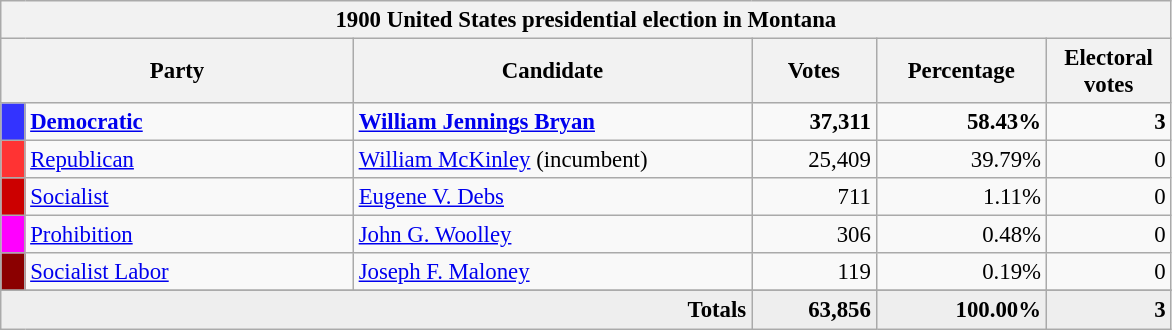<table class="wikitable" style="font-size: 95%;">
<tr>
<th colspan="6">1900 United States presidential election in Montana</th>
</tr>
<tr>
<th colspan="2" style="width: 15em">Party</th>
<th style="width: 17em">Candidate</th>
<th style="width: 5em">Votes</th>
<th style="width: 7em">Percentage</th>
<th style="width: 5em">Electoral votes</th>
</tr>
<tr>
<th style="background-color:#3333FF; width: 3px"></th>
<td style="width: 130px"><strong><a href='#'>Democratic</a></strong></td>
<td><strong><a href='#'>William Jennings Bryan</a></strong></td>
<td align="right"><strong>37,311</strong></td>
<td align="right"><strong>58.43%</strong></td>
<td align="right"><strong>3</strong></td>
</tr>
<tr>
<th style="background-color:#FF3333; width: 3px"></th>
<td style="width: 130px"><a href='#'>Republican</a></td>
<td><a href='#'>William McKinley</a> (incumbent)</td>
<td align="right">25,409</td>
<td align="right">39.79%</td>
<td align="right">0</td>
</tr>
<tr>
<th style="background-color:#c00; width: 3px"></th>
<td style="width: 130px"><a href='#'>Socialist</a></td>
<td><a href='#'>Eugene V. Debs</a></td>
<td align="right">711</td>
<td align="right">1.11%</td>
<td align="right">0</td>
</tr>
<tr>
<th style="background-color:#FF00FF; width: 3px"></th>
<td style="width: 130px"><a href='#'>Prohibition</a></td>
<td><a href='#'>John G. Woolley</a></td>
<td align="right">306</td>
<td align="right">0.48%</td>
<td align="right">0</td>
</tr>
<tr>
<th style="background-color:#8B0000; width: 3px"></th>
<td style="width: 130px"><a href='#'>Socialist Labor</a></td>
<td><a href='#'>Joseph F. Maloney</a></td>
<td align="right">119</td>
<td align="right">0.19%</td>
<td align="right">0</td>
</tr>
<tr>
</tr>
<tr bgcolor="#EEEEEE">
<td colspan="3" align="right"><strong>Totals</strong></td>
<td align="right"><strong>63,856</strong></td>
<td align="right"><strong>100.00%</strong></td>
<td align="right"><strong>3</strong></td>
</tr>
</table>
